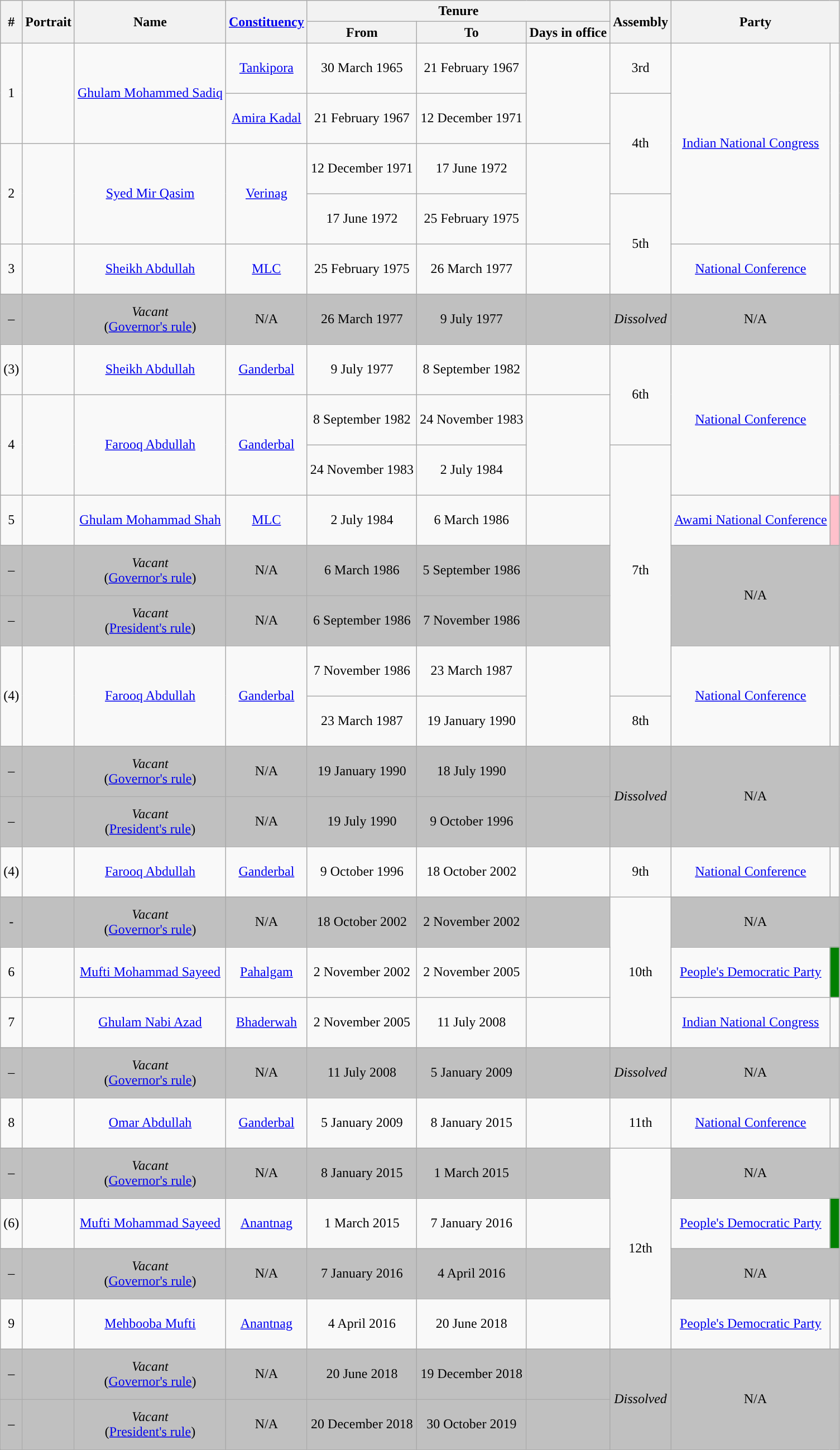<table class="wikitable" style="text-align:center">
<tr>
<th rowspan="2">#</th>
<th rowspan="2">Portrait</th>
<th rowspan="2">Name</th>
<th rowspan="2"><a href='#'>Constituency</a></th>
<th colspan="3">Tenure</th>
<th rowspan="2">Assembly</th>
<th colspan="2" rowspan="2">Party</th>
</tr>
<tr>
<th>From</th>
<th>To</th>
<th>Days in office</th>
</tr>
<tr align="center" style="height: 60px;">
<td rowspan="2">1</td>
<td rowspan="2"></td>
<td rowspan="2"><a href='#'>Ghulam Mohammed Sadiq</a></td>
<td><a href='#'>Tankipora</a></td>
<td>30 March 1965</td>
<td>21 February 1967</td>
<td rowspan="2"></td>
<td>3rd<br></td>
<td rowspan="4"><a href='#'>Indian National Congress</a></td>
<td rowspan="4" width="4px" style="background-color: "></td>
</tr>
<tr align="center" style="height: 60px;">
<td><a href='#'>Amira Kadal</a></td>
<td>21 February 1967</td>
<td>12 December 1971</td>
<td rowspan="2">4th<br></td>
</tr>
<tr align="center" style="height: 60px;">
<td rowspan="2">2</td>
<td rowspan="2"></td>
<td rowspan="2"><a href='#'>Syed Mir Qasim</a></td>
<td rowspan="2"><a href='#'>Verinag</a></td>
<td>12 December 1971</td>
<td>17 June 1972</td>
<td rowspan="2"></td>
</tr>
<tr align="center" style="height: 60px;">
<td>17 June 1972</td>
<td>25 February 1975</td>
<td rowspan="2">5th<br></td>
</tr>
<tr align="center" style="height: 60px;">
<td>3</td>
<td></td>
<td><a href='#'>Sheikh Abdullah</a></td>
<td><a href='#'>MLC</a></td>
<td>25 February 1975</td>
<td>26 March 1977</td>
<td></td>
<td><a href='#'>National Conference</a></td>
<td width="4px" style="background-color: "></td>
</tr>
<tr align="center" style="height: 60px;">
<td style="background:silver;">–</td>
<td style="background:silver;"></td>
<td style="background:silver;"><em>Vacant</em><br>(<a href='#'>Governor's rule</a>)</td>
<td style="background:silver;">N/A</td>
<td style="background:silver;">26 March 1977</td>
<td style="background:silver;">9 July 1977</td>
<td style="background:silver;"></td>
<td style="background:silver;"><em>Dissolved</em></td>
<td colspan="2" style="background:silver;">N/A</td>
</tr>
<tr align="center" style="height: 60px;">
<td>(3)</td>
<td></td>
<td><a href='#'>Sheikh Abdullah</a></td>
<td><a href='#'>Ganderbal</a></td>
<td>9 July 1977</td>
<td>8 September 1982</td>
<td></td>
<td rowspan="2">6th<br></td>
<td rowspan="3"><a href='#'>National Conference</a></td>
<td width="4px" rowspan="3" style="background-color: "></td>
</tr>
<tr align="center" style="height: 60px;">
<td rowspan="2">4</td>
<td rowspan="2"></td>
<td rowspan="2"><a href='#'>Farooq Abdullah</a></td>
<td rowspan="2"><a href='#'>Ganderbal</a></td>
<td>8 September 1982</td>
<td>24 November 1983</td>
<td rowspan="2"></td>
</tr>
<tr align="center" style="height: 60px;">
<td>24 November 1983</td>
<td>2 July 1984</td>
<td rowspan="5">7th<br></td>
</tr>
<tr align="center" style="height: 60px;">
<td>5</td>
<td></td>
<td><a href='#'>Ghulam Mohammad Shah</a></td>
<td><a href='#'>MLC</a></td>
<td>2 July 1984</td>
<td>6 March 1986</td>
<td></td>
<td><a href='#'>Awami National Conference</a></td>
<td width="4px" style="background-color: pink"></td>
</tr>
<tr align="center" style="height: 60px;">
<td style="background:silver;">–</td>
<td style="background:silver;"></td>
<td style="background:silver;"><em>Vacant</em><br>(<a href='#'>Governor's rule</a>)</td>
<td style="background:silver;">N/A</td>
<td style="background:silver;">6 March 1986</td>
<td style="background:silver;">5 September 1986</td>
<td style="background:silver;"></td>
<td colspan="2" rowspan="2" style="background:silver;">N/A</td>
</tr>
<tr align=center style="height: 60px;" |7>
<td style="background:silver;">–</td>
<td style="background:silver;"></td>
<td style="background:silver;"><em>Vacant</em><br>(<a href='#'>President's rule</a>)</td>
<td style="background:silver;">N/A</td>
<td style="background:silver;">6 September 1986</td>
<td style="background:silver;">7 November 1986</td>
<td style="background:silver;"></td>
</tr>
<tr align=center style="height: 60px;">
<td rowspan=2>(4)</td>
<td rowspan="2"></td>
<td rowspan=2><a href='#'>Farooq Abdullah</a></td>
<td rowspan=2><a href='#'>Ganderbal</a></td>
<td>7 November 1986</td>
<td>23 March 1987</td>
<td rowspan="2"></td>
<td rowspan="2"><a href='#'>National Conference</a></td>
<td width="4px" rowspan="2" style="background-color: "></td>
</tr>
<tr align=center style="height: 60px;">
<td>23 March 1987</td>
<td>19 January 1990</td>
<td>8th<br></td>
</tr>
<tr align=center style="height: 60px;">
<td style="background:silver;">–</td>
<td style="background:silver;"></td>
<td style="background:silver;"><em>Vacant</em><br>(<a href='#'>Governor's rule</a>)</td>
<td style="background:silver;">N/A</td>
<td style="background:silver;">19 January 1990</td>
<td style="background:silver;">18 July 1990</td>
<td style="background:silver;"></td>
<td rowspan="2" style="background:silver;"><em>Dissolved</em></td>
<td colspan="2" rowspan="2" style="background:silver;">N/A</td>
</tr>
<tr align=center style="height: 60px;" |7>
<td style="background:silver;">–</td>
<td style="background:silver;"></td>
<td style="background:silver;"><em>Vacant</em><br>(<a href='#'>President's rule</a>)</td>
<td style="background:silver;">N/A</td>
<td style="background:silver;">19 July 1990</td>
<td style="background:silver;">9 October 1996</td>
<td style="background:silver;"></td>
</tr>
<tr align=center style="height: 60px;">
<td>(4)</td>
<td></td>
<td><a href='#'>Farooq Abdullah</a></td>
<td><a href='#'>Ganderbal</a></td>
<td>9 October 1996</td>
<td>18 October 2002</td>
<td></td>
<td>9th<br></td>
<td><a href='#'>National Conference</a></td>
<td width="4px" style="background-color: "></td>
</tr>
<tr align=center style="height: 60px;">
<td style="background:silver;">-</td>
<td style="background:silver;"></td>
<td style="background:silver;"><em>Vacant</em><br>(<a href='#'>Governor's rule</a>)</td>
<td style="background:silver;">N/A</td>
<td style="background:silver;">18 October 2002</td>
<td style="background:silver;">2 November 2002</td>
<td style="background:silver;"></td>
<td rowspan="3">10th<br></td>
<td colspan="2" style="background:silver;">N/A</td>
</tr>
<tr align=center style="height: 60px;">
<td>6</td>
<td></td>
<td><a href='#'>Mufti Mohammad Sayeed</a></td>
<td><a href='#'>Pahalgam</a></td>
<td>2 November 2002</td>
<td>2 November 2005</td>
<td></td>
<td><a href='#'>People's Democratic Party</a></td>
<td width="4px" style="background-color: green"></td>
</tr>
<tr align=center style="height: 60px;">
<td>7</td>
<td></td>
<td><a href='#'>Ghulam Nabi Azad</a></td>
<td><a href='#'>Bhaderwah</a></td>
<td>2 November 2005</td>
<td>11 July 2008</td>
<td></td>
<td><a href='#'>Indian National Congress</a></td>
<td width="4px" style="background-color: "></td>
</tr>
<tr align=center style="height: 60px;">
<td style="background:silver;">–</td>
<td style="background:silver;"></td>
<td style="background:silver;"><em>Vacant</em><br>(<a href='#'>Governor's rule</a>)</td>
<td style="background:silver;">N/A</td>
<td style="background:silver;">11 July 2008</td>
<td style="background:silver;">5 January 2009</td>
<td style="background:silver;"></td>
<td style="background:silver;"><em>Dissolved</em></td>
<td colspan="2" style="background:silver;">N/A</td>
</tr>
<tr align=center style="height: 60px;">
<td>8</td>
<td></td>
<td><a href='#'>Omar Abdullah</a></td>
<td><a href='#'>Ganderbal</a></td>
<td>5 January 2009</td>
<td>8 January 2015</td>
<td></td>
<td>11th<br></td>
<td><a href='#'>National Conference</a></td>
<td width="4px" style="background-color: "></td>
</tr>
<tr align=center style="height: 60px;">
<td style="background:silver;">–</td>
<td style="background:silver;"></td>
<td style="background:silver;"><em>Vacant</em><br>(<a href='#'>Governor's rule</a>)</td>
<td style="background:silver;">N/A</td>
<td style="background:silver;">8 January 2015</td>
<td style="background:silver;">1 March 2015</td>
<td style="background:silver;"></td>
<td rowspan="4">12th<br></td>
<td colspan="2" style="background:silver;">N/A</td>
</tr>
<tr align=center style="height: 60px;">
<td>(6)</td>
<td></td>
<td><a href='#'>Mufti Mohammad Sayeed</a></td>
<td><a href='#'>Anantnag</a></td>
<td>1  March 2015</td>
<td>7 January 2016</td>
<td></td>
<td><a href='#'>People's Democratic Party</a></td>
<td width="4px" style="background-color: green"></td>
</tr>
<tr align=center style="height: 60px;">
<td style="background:silver;">–</td>
<td style="background:silver;"></td>
<td style="background:silver;"><em>Vacant</em><br>(<a href='#'>Governor's rule</a>)</td>
<td style="background:silver;">N/A</td>
<td style="background:silver;">7 January 2016</td>
<td style="background:silver;">4 April 2016</td>
<td style="background:silver;"></td>
<td colspan="2" style="background:silver;">N/A</td>
</tr>
<tr align=center style="height: 60px;">
<td>9</td>
<td></td>
<td><a href='#'>Mehbooba Mufti</a></td>
<td><a href='#'>Anantnag</a></td>
<td>4 April 2016</td>
<td>20 June 2018</td>
<td></td>
<td><a href='#'>People's Democratic Party</a></td>
<td></td>
</tr>
<tr align=center style="height: 60px;">
<td style="background:silver;">–</td>
<td style="background:silver;"></td>
<td style="background:silver;"><em>Vacant</em><br>(<a href='#'>Governor's rule</a>)</td>
<td style="background:silver;">N/A</td>
<td style="background:silver;">20 June 2018</td>
<td style="background:silver;">19 December 2018</td>
<td style="background:silver;"></td>
<td rowspan="2" style="background:silver;"><em>Dissolved</em></td>
<td colspan="2" rowspan="2" style="background:silver;">N/A</td>
</tr>
<tr align=center style="height: 60px;"|>
<td style="background:silver;">–</td>
<td style="background:silver;"></td>
<td style="background:silver;"><em>Vacant</em><br>(<a href='#'>President's rule</a>)</td>
<td style="background:silver;">N/A</td>
<td style="background:silver;">20 December 2018</td>
<td style="background:silver;">30 October 2019</td>
<td style="background:silver;"></td>
</tr>
</table>
